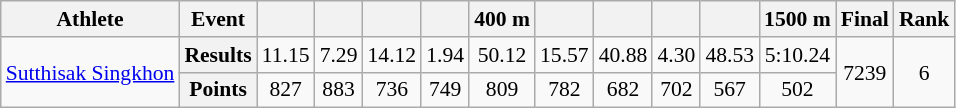<table class=wikitable style=font-size:90%;text-align:center>
<tr>
<th>Athlete</th>
<th>Event</th>
<th></th>
<th></th>
<th></th>
<th></th>
<th>400 m</th>
<th></th>
<th></th>
<th></th>
<th></th>
<th>1500 m</th>
<th>Final</th>
<th>Rank</th>
</tr>
<tr align=center>
<td align=left rowspan="2"><a href='#'>Sutthisak Singkhon</a></td>
<th>Results</th>
<td>11.15</td>
<td>7.29</td>
<td>14.12</td>
<td>1.94</td>
<td>50.12</td>
<td>15.57</td>
<td>40.88</td>
<td>4.30</td>
<td>48.53</td>
<td>5:10.24</td>
<td rowspan="2">7239</td>
<td rowspan="2">6</td>
</tr>
<tr align=center>
<th>Points</th>
<td>827</td>
<td>883</td>
<td>736</td>
<td>749</td>
<td>809</td>
<td>782</td>
<td>682</td>
<td>702</td>
<td>567</td>
<td>502</td>
</tr>
</table>
